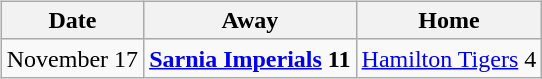<table cellspacing="10">
<tr>
<td valign="top"><br><table class="wikitable">
<tr>
<th>Date</th>
<th>Away</th>
<th>Home</th>
</tr>
<tr>
<td>November 17</td>
<td><strong><a href='#'>Sarnia Imperials</a> 11</strong></td>
<td><a href='#'>Hamilton Tigers</a> 4</td>
</tr>
</table>
</td>
</tr>
</table>
